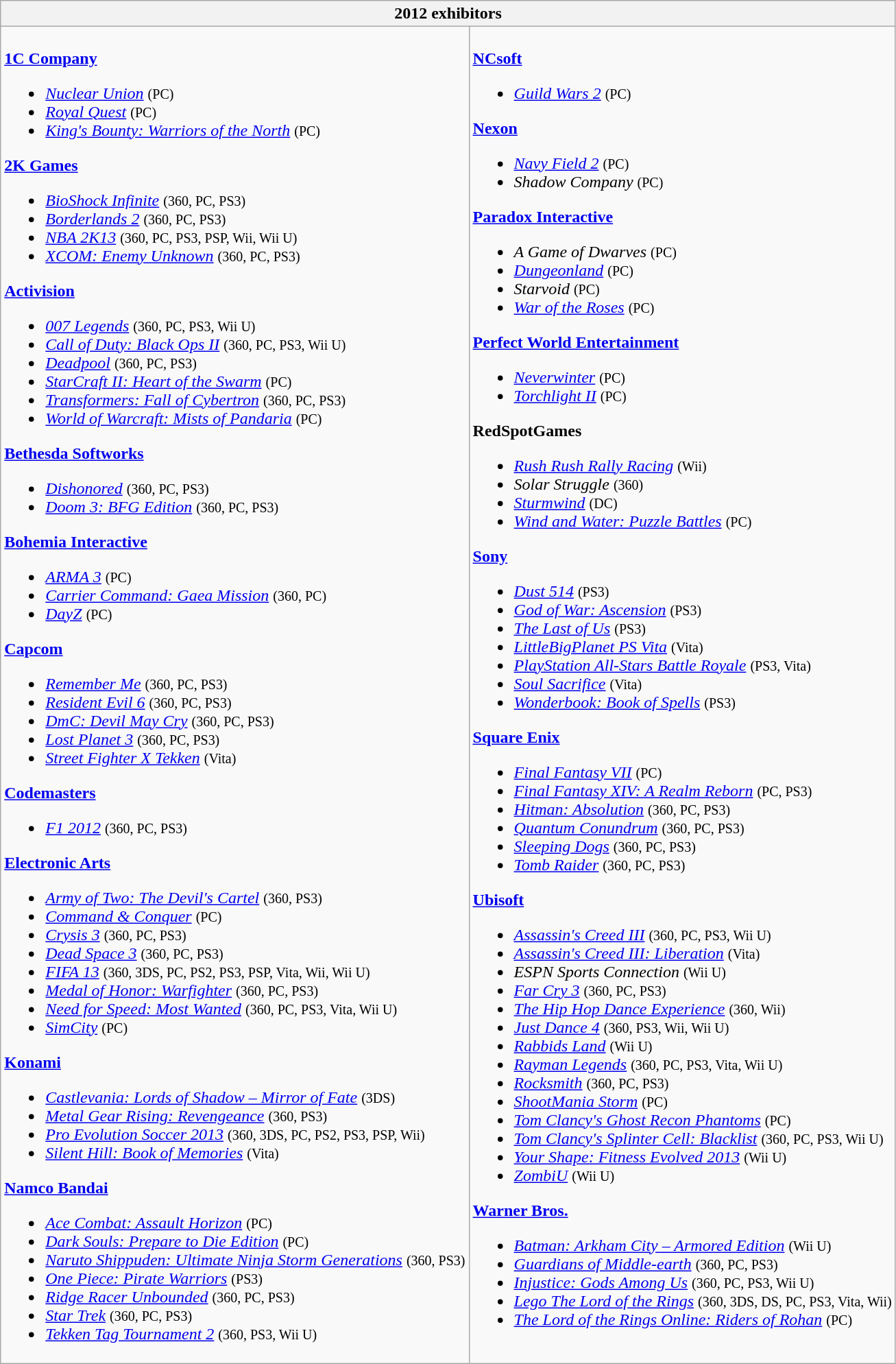<table class="wikitable collapsible autocollapse">
<tr>
<th colspan = "2">2012 exhibitors</th>
</tr>
<tr>
<td valign=top><br><strong><a href='#'>1C Company</a></strong><ul><li><em><a href='#'>Nuclear Union</a></em> <small>(PC)</small></li><li><em><a href='#'>Royal Quest</a></em> <small>(PC)</small></li><li><em><a href='#'>King's Bounty: Warriors of the North</a></em> <small>(PC)</small></li></ul><strong><a href='#'>2K Games</a></strong><ul><li><em><a href='#'>BioShock Infinite</a></em> <small>(360, PC, PS3)</small></li><li><em><a href='#'>Borderlands 2</a></em> <small>(360, PC, PS3)</small></li><li><em><a href='#'>NBA 2K13</a></em> <small>(360, PC, PS3, PSP, Wii, Wii U)</small></li><li><em><a href='#'>XCOM: Enemy Unknown</a></em> <small>(360, PC, PS3)</small></li></ul><strong><a href='#'>Activision</a></strong><ul><li><em><a href='#'>007 Legends</a></em> <small>(360, PC, PS3, Wii U)</small></li><li><em><a href='#'>Call of Duty: Black Ops II</a></em> <small>(360, PC, PS3, Wii U)</small></li><li><em><a href='#'>Deadpool</a></em> <small>(360, PC, PS3)</small></li><li><em><a href='#'>StarCraft II: Heart of the Swarm</a></em> <small>(PC)</small></li><li><em><a href='#'>Transformers: Fall of Cybertron</a></em> <small>(360, PC, PS3)</small></li><li><em><a href='#'>World of Warcraft: Mists of Pandaria</a></em> <small>(PC)</small></li></ul><strong><a href='#'>Bethesda Softworks</a></strong><ul><li><em><a href='#'>Dishonored</a></em> <small>(360, PC, PS3)</small></li><li><em><a href='#'>Doom 3: BFG Edition</a></em> <small>(360, PC, PS3)</small></li></ul><strong><a href='#'>Bohemia Interactive</a></strong><ul><li><em><a href='#'>ARMA 3</a></em> <small>(PC)</small></li><li><em><a href='#'>Carrier Command: Gaea Mission</a></em> <small>(360, PC)</small></li><li><em><a href='#'>DayZ</a></em> <small>(PC)</small></li></ul><strong><a href='#'>Capcom</a></strong><ul><li><em><a href='#'>Remember Me</a></em> <small>(360, PC, PS3)</small></li><li><em><a href='#'>Resident Evil 6</a></em> <small>(360, PC, PS3)</small></li><li><em><a href='#'>DmC: Devil May Cry</a></em> <small>(360, PC, PS3)</small></li><li><em><a href='#'>Lost Planet 3</a></em> <small>(360, PC, PS3)</small></li><li><em><a href='#'>Street Fighter X Tekken</a></em> <small>(Vita)</small></li></ul><strong><a href='#'>Codemasters</a></strong><ul><li><em><a href='#'>F1 2012</a></em> <small>(360, PC, PS3)</small></li></ul><strong><a href='#'>Electronic Arts</a></strong><ul><li><em><a href='#'>Army of Two: The Devil's Cartel</a></em> <small>(360, PS3)</small></li><li><em><a href='#'>Command & Conquer</a></em> <small>(PC)</small></li><li><em><a href='#'>Crysis 3</a></em> <small>(360, PC, PS3)</small></li><li><em><a href='#'>Dead Space 3</a></em> <small>(360, PC, PS3)</small></li><li><em><a href='#'>FIFA 13</a></em> <small>(360, 3DS, PC, PS2, PS3, PSP, Vita, Wii, Wii U)</small></li><li><em><a href='#'>Medal of Honor: Warfighter</a></em> <small>(360, PC, PS3)</small></li><li><em><a href='#'>Need for Speed: Most Wanted</a></em> <small>(360, PC, PS3, Vita, Wii U)</small></li><li><em><a href='#'>SimCity</a></em> <small>(PC)</small></li></ul><strong><a href='#'>Konami</a></strong><ul><li><em><a href='#'>Castlevania: Lords of Shadow – Mirror of Fate</a></em> <small>(3DS)</small></li><li><em><a href='#'>Metal Gear Rising: Revengeance</a></em> <small>(360, PS3)</small></li><li><em><a href='#'>Pro Evolution Soccer 2013</a></em> <small>(360, 3DS, PC, PS2, PS3, PSP, Wii)</small></li><li><em><a href='#'>Silent Hill: Book of Memories</a></em> <small>(Vita)</small></li></ul><strong><a href='#'>Namco Bandai</a></strong><ul><li><em><a href='#'>Ace Combat: Assault Horizon</a></em> <small>(PC)</small></li><li><em><a href='#'>Dark Souls: Prepare to Die Edition</a></em> <small>(PC)</small></li><li><em><a href='#'>Naruto Shippuden: Ultimate Ninja Storm Generations</a></em> <small>(360, PS3)</small></li><li><em><a href='#'>One Piece: Pirate Warriors</a></em> <small>(PS3)</small></li><li><em><a href='#'>Ridge Racer Unbounded</a></em> <small>(360, PC, PS3)</small></li><li><em><a href='#'>Star Trek</a></em> <small>(360, PC, PS3)</small></li><li><em><a href='#'>Tekken Tag Tournament 2</a></em> <small>(360, PS3, Wii U)</small></li></ul></td>
<td valign=top><br><strong><a href='#'>NCsoft</a></strong><ul><li><em><a href='#'>Guild Wars 2</a></em> <small>(PC)</small></li></ul><strong><a href='#'>Nexon</a></strong><ul><li><em><a href='#'>Navy Field 2</a></em> <small>(PC)</small></li><li><em>Shadow Company</em> <small>(PC)</small></li></ul><strong><a href='#'>Paradox Interactive</a></strong><ul><li><em>A Game of Dwarves</em> <small>(PC)</small></li><li><em><a href='#'>Dungeonland</a></em> <small>(PC)</small></li><li><em>Starvoid</em> <small>(PC)</small></li><li><em><a href='#'>War of the Roses</a></em> <small>(PC)</small></li></ul><strong><a href='#'>Perfect World Entertainment</a></strong><ul><li><em><a href='#'>Neverwinter</a></em> <small>(PC)</small></li><li><em><a href='#'>Torchlight II</a></em> <small>(PC)</small></li></ul><strong>RedSpotGames</strong><ul><li><em><a href='#'>Rush Rush Rally Racing</a></em> <small>(Wii)</small></li><li><em>Solar Struggle</em> <small>(360)</small></li><li><em><a href='#'>Sturmwind</a></em> <small>(DC)</small></li><li><em><a href='#'>Wind and Water: Puzzle Battles</a></em> <small>(PC)</small></li></ul><strong><a href='#'>Sony</a></strong><ul><li><em><a href='#'>Dust 514</a></em> <small>(PS3)</small></li><li><em><a href='#'>God of War: Ascension</a></em> <small>(PS3)</small></li><li><em><a href='#'>The Last of Us</a></em> <small>(PS3)</small></li><li><em><a href='#'>LittleBigPlanet PS Vita</a></em> <small>(Vita)</small></li><li><em><a href='#'>PlayStation All-Stars Battle Royale</a></em> <small>(PS3, Vita)</small></li><li><em><a href='#'>Soul Sacrifice</a></em> <small>(Vita)</small></li><li><em><a href='#'>Wonderbook: Book of Spells</a></em> <small>(PS3)</small></li></ul><strong><a href='#'>Square Enix</a></strong><ul><li><em><a href='#'>Final Fantasy VII</a></em> <small>(PC)</small></li><li><em><a href='#'>Final Fantasy XIV: A Realm Reborn</a></em> <small>(PC, PS3)</small></li><li><em><a href='#'>Hitman: Absolution</a></em> <small>(360, PC, PS3)</small></li><li><em><a href='#'>Quantum Conundrum</a></em> <small>(360, PC, PS3)</small></li><li><em><a href='#'>Sleeping Dogs</a></em> <small>(360, PC, PS3)</small></li><li><em><a href='#'>Tomb Raider</a></em> <small>(360, PC, PS3)</small></li></ul><strong><a href='#'>Ubisoft</a></strong><ul><li><em><a href='#'>Assassin's Creed III</a></em> <small>(360, PC, PS3, Wii U)</small></li><li><em><a href='#'>Assassin's Creed III: Liberation</a></em> <small>(Vita)</small></li><li><em>ESPN Sports Connection</em> <small>(Wii U)</small></li><li><em><a href='#'>Far Cry 3</a></em> <small>(360, PC, PS3)</small></li><li><em><a href='#'>The Hip Hop Dance Experience</a></em> <small>(360, Wii)</small></li><li><em><a href='#'>Just Dance 4</a></em> <small>(360, PS3, Wii, Wii U)</small></li><li><em><a href='#'>Rabbids Land</a></em> <small>(Wii U)</small></li><li><em><a href='#'>Rayman Legends</a></em> <small>(360, PC, PS3, Vita, Wii U)</small></li><li><em><a href='#'>Rocksmith</a></em> <small>(360, PC, PS3)</small></li><li><em><a href='#'>ShootMania Storm</a></em> <small>(PC)</small></li><li><em><a href='#'>Tom Clancy's Ghost Recon Phantoms</a></em> <small>(PC)</small></li><li><em><a href='#'>Tom Clancy's Splinter Cell: Blacklist</a></em> <small>(360, PC, PS3, Wii U)</small></li><li><em><a href='#'>Your Shape: Fitness Evolved 2013</a></em> <small>(Wii U)</small></li><li><em><a href='#'>ZombiU</a></em> <small>(Wii U)</small></li></ul><strong><a href='#'>Warner Bros.</a></strong><ul><li><em><a href='#'>Batman: Arkham City – Armored Edition</a></em> <small>(Wii U)</small></li><li><em><a href='#'>Guardians of Middle-earth</a></em> <small>(360, PC, PS3)</small></li><li><em><a href='#'>Injustice: Gods Among Us</a></em> <small>(360, PC, PS3, Wii U)</small></li><li><em><a href='#'>Lego The Lord of the Rings</a></em> <small>(360, 3DS, DS, PC, PS3, Vita, Wii)</small></li><li><em><a href='#'>The Lord of the Rings Online: Riders of Rohan</a></em> <small>(PC)</small></li></ul></td>
</tr>
</table>
